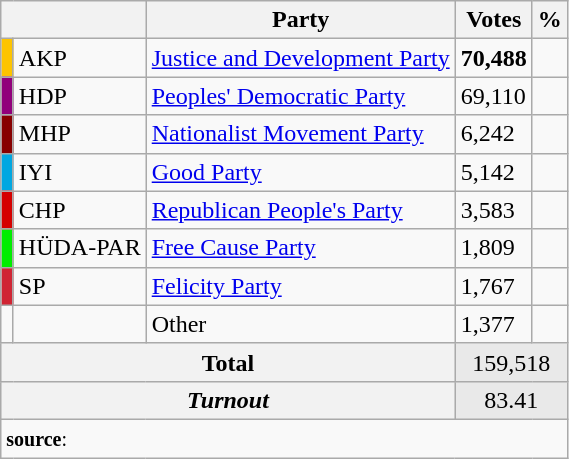<table class="wikitable">
<tr>
<th colspan="2" align="center"></th>
<th align="center">Party</th>
<th align="center">Votes</th>
<th align="center">%</th>
</tr>
<tr align="left">
<td bgcolor="#FDC400" width="1"></td>
<td>AKP</td>
<td><a href='#'>Justice and Development Party</a></td>
<td><strong>70,488</strong></td>
<td><strong></strong></td>
</tr>
<tr align="left">
<td bgcolor="#91007B" width="1"></td>
<td>HDP</td>
<td><a href='#'>Peoples' Democratic Party</a></td>
<td>69,110</td>
<td></td>
</tr>
<tr align="left">
<td bgcolor="#870000" width="1"></td>
<td>MHP</td>
<td><a href='#'>Nationalist Movement Party</a></td>
<td>6,242</td>
<td></td>
</tr>
<tr align="left">
<td bgcolor="#01A7E1" width="1"></td>
<td>IYI</td>
<td><a href='#'>Good Party</a></td>
<td>5,142</td>
<td></td>
</tr>
<tr align="left">
<td bgcolor="#d50000" width="1"></td>
<td>CHP</td>
<td><a href='#'>Republican People's Party</a></td>
<td>3,583</td>
<td></td>
</tr>
<tr align="left">
<td bgcolor="#Green" width="1"></td>
<td>HÜDA-PAR</td>
<td><a href='#'>Free Cause Party</a></td>
<td>1,809</td>
<td></td>
</tr>
<tr align="left">
<td bgcolor="#D02433" width="1"></td>
<td>SP</td>
<td><a href='#'>Felicity Party</a></td>
<td>1,767</td>
<td></td>
</tr>
<tr align="left">
<td bgcolor="" width="1"></td>
<td></td>
<td>Other</td>
<td>1,377</td>
<td></td>
</tr>
<tr align="left" style="background-color:#E9E9E9">
<th colspan="3" align="center"><strong>Total</strong></th>
<td colspan="5" align="center">159,518</td>
</tr>
<tr align="left" style="background-color:#E9E9E9">
<th colspan="3" align="center"><em>Turnout</em></th>
<td colspan="5" align="center">83.41</td>
</tr>
<tr>
<td colspan="9" align="left"><small><strong>source</strong>: </small></td>
</tr>
</table>
